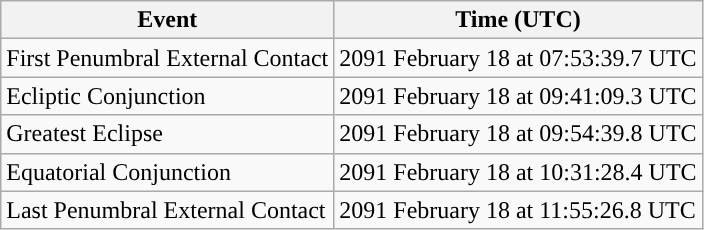<table class="wikitable">
<tr>
<th>Event</th>
<th>Time (UTC)</th>
</tr>
<tr>
<td>First Penumbral External Contact</td>
<td>2091 February 18 at 07:53:39.7 UTC</td>
</tr>
<tr>
<td>Ecliptic Conjunction</td>
<td>2091 February 18 at 09:41:09.3 UTC</td>
</tr>
<tr>
<td>Greatest Eclipse</td>
<td>2091 February 18 at 09:54:39.8 UTC</td>
</tr>
<tr>
<td>Equatorial Conjunction</td>
<td>2091 February 18 at 10:31:28.4 UTC</td>
</tr>
<tr>
<td>Last Penumbral External Contact</td>
<td>2091 February 18 at 11:55:26.8 UTC</td>
</tr>
</table>
